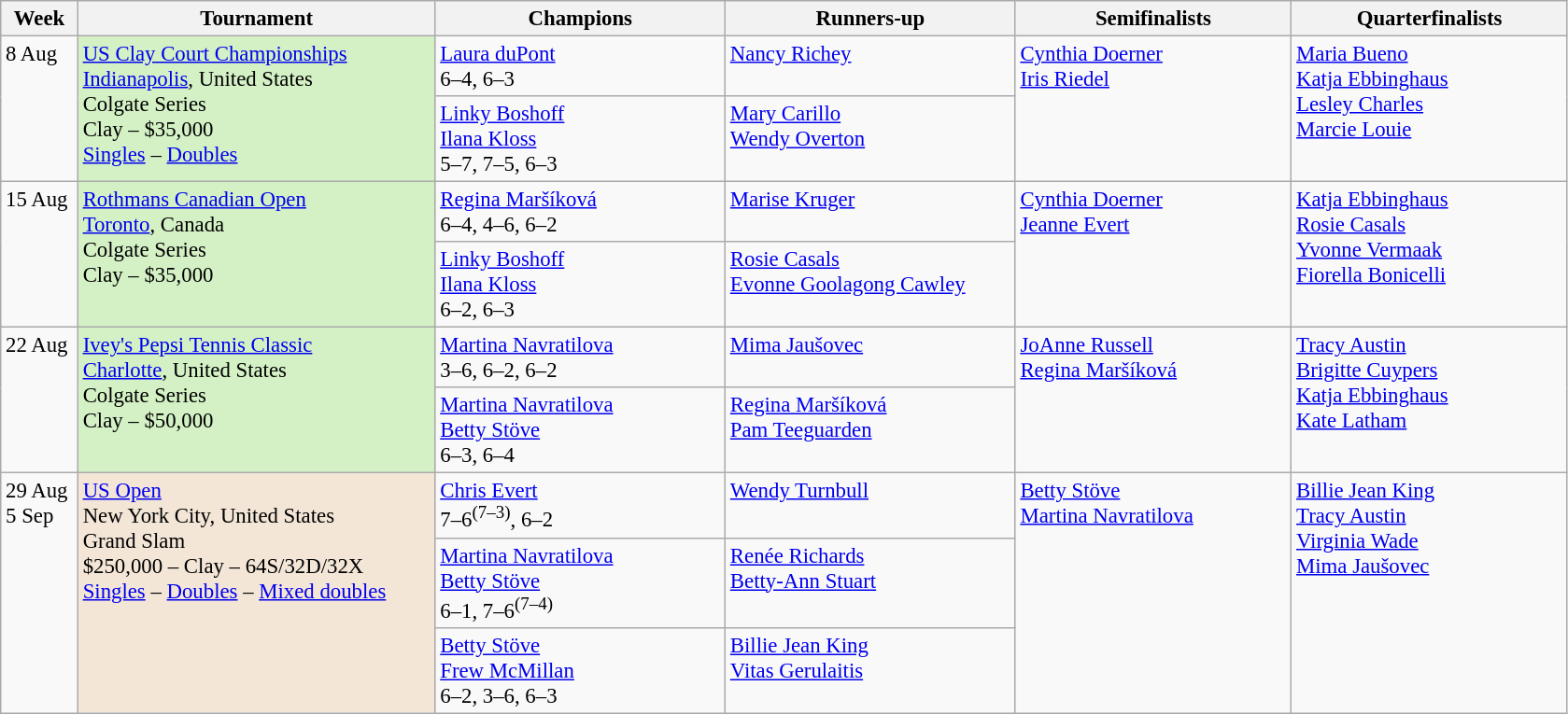<table class=wikitable style=font-size:95%>
<tr>
<th style="width:48px;">Week</th>
<th style="width:248px;">Tournament</th>
<th style="width:200px;">Champions</th>
<th style="width:200px;">Runners-up</th>
<th style="width:190px;">Semifinalists</th>
<th style="width:190px;">Quarterfinalists</th>
</tr>
<tr valign=top>
<td rowspan=2>8 Aug</td>
<td style="background:#D4F1C5;" rowspan="2"><a href='#'>US Clay Court Championships</a><br> <a href='#'>Indianapolis</a>, United States<br>Colgate Series<br>Clay – $35,000 <br> <a href='#'>Singles</a> – <a href='#'>Doubles</a></td>
<td> <a href='#'>Laura duPont</a><br>6–4, 6–3</td>
<td> <a href='#'>Nancy Richey</a></td>
<td rowspan=2> <a href='#'>Cynthia Doerner</a> <br>  <a href='#'>Iris Riedel</a></td>
<td rowspan=2> <a href='#'>Maria Bueno</a> <br>  <a href='#'>Katja Ebbinghaus</a> <br>  <a href='#'>Lesley Charles</a> <br>  <a href='#'>Marcie Louie</a></td>
</tr>
<tr valign=top>
<td> <a href='#'>Linky Boshoff</a> <br>  <a href='#'>Ilana Kloss</a><br>5–7, 7–5, 6–3</td>
<td> <a href='#'>Mary Carillo</a> <br>  <a href='#'>Wendy Overton</a></td>
</tr>
<tr valign=top>
<td rowspan=2>15 Aug</td>
<td style="background:#D4F1C5;" rowspan="2"><a href='#'>Rothmans Canadian Open</a><br> <a href='#'>Toronto</a>, Canada<br>Colgate Series<br>Clay – $35,000</td>
<td> <a href='#'>Regina Maršíková</a><br>6–4, 4–6, 6–2</td>
<td> <a href='#'>Marise Kruger</a></td>
<td rowspan=2> <a href='#'>Cynthia Doerner</a> <br>  <a href='#'>Jeanne Evert</a></td>
<td rowspan=2> <a href='#'>Katja Ebbinghaus</a> <br>  <a href='#'>Rosie Casals</a> <br>  <a href='#'>Yvonne Vermaak</a> <br>  <a href='#'>Fiorella Bonicelli</a></td>
</tr>
<tr valign=top>
<td> <a href='#'>Linky Boshoff</a> <br>  <a href='#'>Ilana Kloss</a><br> 6–2, 6–3</td>
<td> <a href='#'>Rosie Casals</a> <br>  <a href='#'>Evonne Goolagong Cawley</a></td>
</tr>
<tr valign=top>
<td rowspan=2>22 Aug</td>
<td style="background:#D4F1C5;" rowspan="2"><a href='#'>Ivey's Pepsi Tennis Classic</a><br> <a href='#'>Charlotte</a>, United States<br>Colgate Series<br>Clay – $50,000</td>
<td> <a href='#'>Martina Navratilova</a><br>3–6, 6–2, 6–2</td>
<td> <a href='#'>Mima Jaušovec</a></td>
<td rowspan=2> <a href='#'>JoAnne Russell</a><br> <a href='#'>Regina Maršíková</a></td>
<td rowspan=2> <a href='#'>Tracy Austin</a><br> <a href='#'>Brigitte Cuypers</a><br> <a href='#'>Katja Ebbinghaus</a><br> <a href='#'>Kate Latham</a></td>
</tr>
<tr valign=top>
<td> <a href='#'>Martina Navratilova</a><br>  <a href='#'>Betty Stöve</a><br> 6–3, 6–4</td>
<td> <a href='#'>Regina Maršíková</a> <br>  <a href='#'>Pam Teeguarden</a></td>
</tr>
<tr valign=top>
<td rowspan=3>29 Aug<br>5 Sep</td>
<td style="background:#F3E6D7;" rowspan="3"><a href='#'>US Open</a><br> New York City, United States<br>Grand Slam<br>$250,000 – Clay – 64S/32D/32X<br><a href='#'>Singles</a> – <a href='#'>Doubles</a> – <a href='#'>Mixed doubles</a></td>
<td> <a href='#'>Chris Evert</a><br>7–6<sup>(7–3)</sup>, 6–2</td>
<td> <a href='#'>Wendy Turnbull</a></td>
<td rowspan=3> <a href='#'>Betty Stöve</a><br> <a href='#'>Martina Navratilova</a></td>
<td rowspan=3> <a href='#'>Billie Jean King</a><br> <a href='#'>Tracy Austin</a><br> <a href='#'>Virginia Wade</a><br> <a href='#'>Mima Jaušovec</a></td>
</tr>
<tr valign=top>
<td> <a href='#'>Martina Navratilova</a><br>  <a href='#'>Betty Stöve</a><br>6–1, 7–6<sup>(7–4)</sup></td>
<td> <a href='#'>Renée Richards</a><br>  <a href='#'>Betty-Ann Stuart</a></td>
</tr>
<tr valign=top>
<td> <a href='#'>Betty Stöve</a> <br>  <a href='#'>Frew McMillan</a><br>6–2, 3–6, 6–3</td>
<td> <a href='#'>Billie Jean King</a><br>  <a href='#'>Vitas Gerulaitis</a></td>
</tr>
</table>
